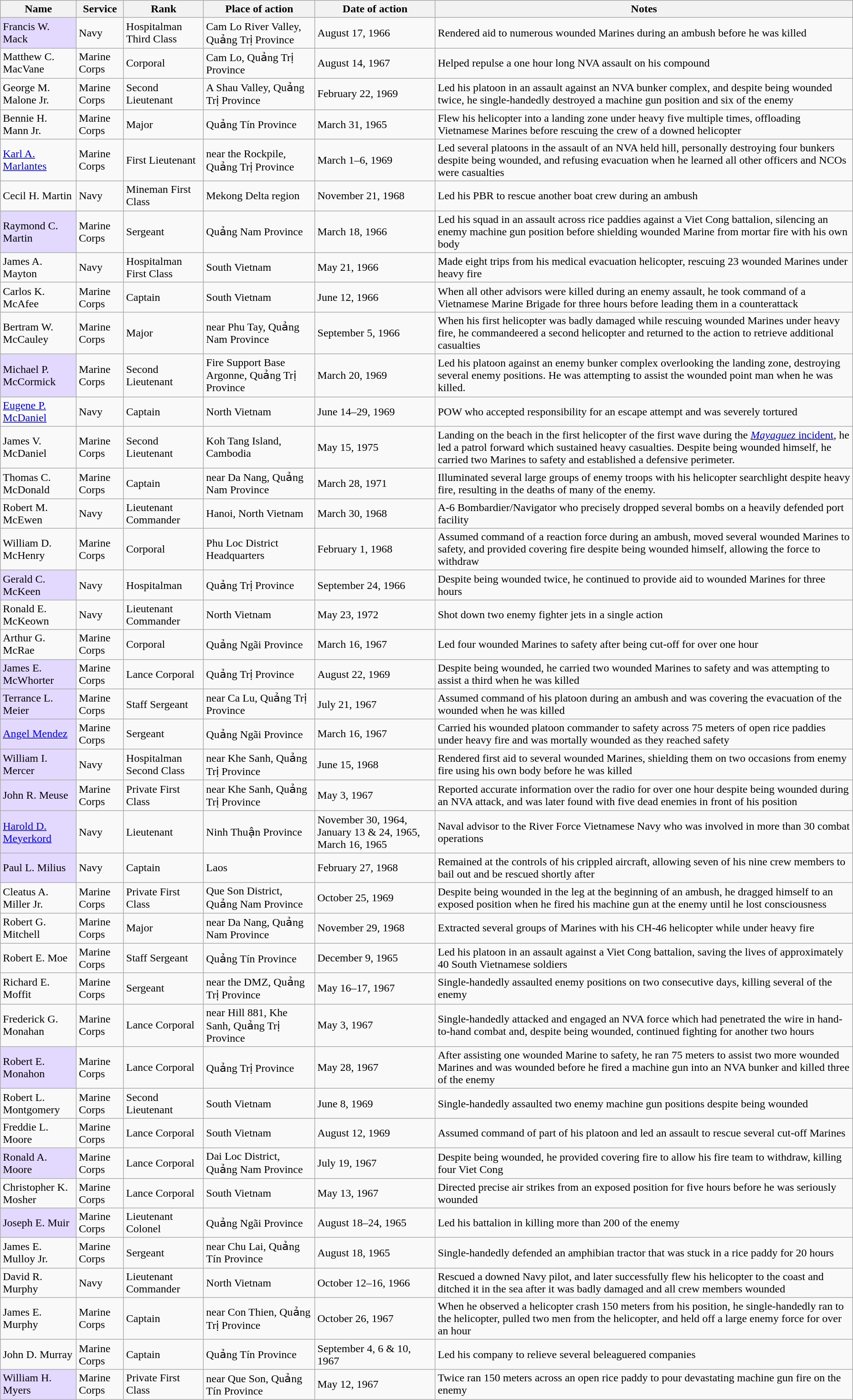<table class="wikitable sortable">
<tr>
<th>Name</th>
<th>Service</th>
<th>Rank</th>
<th>Place of action</th>
<th>Date of action</th>
<th>Notes</th>
</tr>
<tr>
<td style="background:#e3d9ff;">Francis W. Mack</td>
<td>Navy</td>
<td>Hospitalman Third Class</td>
<td>Cam Lo River Valley, Quảng Trị Province</td>
<td>August 17, 1966</td>
<td>Rendered aid to numerous wounded Marines during an ambush before he was killed</td>
</tr>
<tr>
<td>Matthew C. MacVane</td>
<td>Marine Corps</td>
<td>Corporal</td>
<td>Cam Lo, Quảng Trị Province</td>
<td>August 14, 1967</td>
<td>Helped repulse a one hour long NVA assault on his compound</td>
</tr>
<tr>
<td>George M. Malone Jr.</td>
<td>Marine Corps</td>
<td>Second Lieutenant</td>
<td>A Shau Valley, Quảng Trị Province</td>
<td>February 22, 1969</td>
<td>Led his platoon in an assault against an NVA bunker complex, and despite being wounded twice, he single-handedly destroyed a machine gun position and six of the enemy</td>
</tr>
<tr>
<td>Bennie H. Mann Jr.</td>
<td>Marine Corps</td>
<td>Major</td>
<td>Quảng Tín Province</td>
<td>March 31, 1965</td>
<td>Flew his helicopter into a landing zone under heavy five multiple times, offloading Vietnamese Marines before rescuing the crew of a downed helicopter</td>
</tr>
<tr>
<td><a href='#'>Karl A. Marlantes</a></td>
<td>Marine Corps</td>
<td>First Lieutenant</td>
<td>near the Rockpile, Quảng Trị Province</td>
<td>March 1–6, 1969</td>
<td>Led several platoons in the assault of an NVA held hill, personally destroying four bunkers despite being wounded, and refusing evacuation when he learned all other officers and NCOs were casualties</td>
</tr>
<tr>
<td>Cecil H. Martin</td>
<td>Navy</td>
<td>Mineman First Class</td>
<td>Mekong Delta region</td>
<td>November 21, 1968</td>
<td>Led his PBR to rescue another boat crew during an ambush</td>
</tr>
<tr>
<td style="background:#e3d9ff;">Raymond C. Martin</td>
<td>Marine Corps</td>
<td>Sergeant</td>
<td>Quảng Nam Province</td>
<td>March 18, 1966</td>
<td>Led his squad in an assault across rice paddies against a Viet Cong battalion, silencing an enemy machine gun position before shielding wounded Marine from mortar fire with his own body</td>
</tr>
<tr>
<td>James A. Mayton</td>
<td>Navy</td>
<td>Hospitalman First Class</td>
<td>South Vietnam</td>
<td>May 21, 1966</td>
<td>Made eight trips from his medical evacuation helicopter, rescuing 23 wounded Marines under heavy fire</td>
</tr>
<tr>
<td>Carlos K. McAfee</td>
<td>Marine Corps</td>
<td>Captain</td>
<td>South Vietnam</td>
<td>June 12, 1966</td>
<td>When all other advisors were killed during an enemy assault, he took command of a Vietnamese Marine Brigade for three hours before leading them in a counterattack</td>
</tr>
<tr>
<td>Bertram W. McCauley</td>
<td>Marine Corps</td>
<td>Major</td>
<td>near Phu Tay, Quảng Nam Province</td>
<td>September 5, 1966</td>
<td>When his first helicopter was badly damaged while rescuing wounded Marines under heavy fire, he commandeered a second helicopter and returned to the action to retrieve additional casualties</td>
</tr>
<tr>
<td style="background:#e3d9ff;">Michael P. McCormick</td>
<td>Marine Corps</td>
<td>Second Lieutenant</td>
<td>Fire Support Base Argonne, Quảng Trị Province</td>
<td>March 20, 1969</td>
<td>Led his platoon against an enemy bunker complex overlooking the landing zone, destroying several enemy positions. He was attempting to assist the wounded point man when he was killed.</td>
</tr>
<tr>
<td><a href='#'>Eugene P. McDaniel</a></td>
<td>Navy</td>
<td>Captain</td>
<td>North Vietnam</td>
<td>June 14–29, 1969</td>
<td>POW who accepted responsibility for an escape attempt and was severely tortured</td>
</tr>
<tr>
<td>James V. McDaniel</td>
<td>Marine Corps</td>
<td>Second Lieutenant</td>
<td>Koh Tang Island, Cambodia</td>
<td>May 15, 1975</td>
<td>Landing on the beach in the first helicopter of the first wave during the <a href='#'><em>Mayaguez</em> incident</a>, he led a patrol forward which sustained heavy casualties. Despite being wounded himself, he carried two Marines to safety and established a defensive perimeter.</td>
</tr>
<tr>
<td>Thomas C. McDonald</td>
<td>Marine Corps</td>
<td>Captain</td>
<td>near Da Nang, Quảng Nam Province</td>
<td>March 28, 1971</td>
<td>Illuminated several large groups of enemy troops with his helicopter searchlight despite heavy fire, resulting in the deaths of many of the enemy.</td>
</tr>
<tr>
<td>Robert M. McEwen</td>
<td>Navy</td>
<td>Lieutenant Commander</td>
<td>Hanoi, North Vietnam</td>
<td>March 30, 1968</td>
<td>A-6 Bombardier/Navigator who precisely dropped several bombs on a heavily defended port facility</td>
</tr>
<tr>
<td>William D. McHenry</td>
<td>Marine Corps</td>
<td>Corporal</td>
<td>Phu Loc District Headquarters</td>
<td>February 1, 1968</td>
<td>Assumed command of a reaction force during an ambush, moved several wounded Marines to safety, and provided covering fire despite being wounded himself, allowing the force to withdraw</td>
</tr>
<tr>
<td style="background:#e3d9ff;">Gerald C. McKeen</td>
<td>Navy</td>
<td>Hospitalman</td>
<td>Quảng Trị Province</td>
<td>September 24, 1966</td>
<td>Despite being wounded twice, he continued to provide aid to wounded Marines for three hours</td>
</tr>
<tr>
<td>Ronald E. McKeown</td>
<td>Navy</td>
<td>Lieutenant Commander</td>
<td>North Vietnam</td>
<td>May 23, 1972</td>
<td>Shot down two enemy fighter jets in a single action</td>
</tr>
<tr>
<td>Arthur G. McRae</td>
<td>Marine Corps</td>
<td>Corporal</td>
<td>Quảng Ngãi Province</td>
<td>March 16, 1967</td>
<td>Led four wounded Marines to safety after being cut-off for over one hour</td>
</tr>
<tr>
<td style="background:#e3d9ff;">James E. McWhorter</td>
<td>Marine Corps</td>
<td>Lance Corporal</td>
<td>Quảng Trị Province</td>
<td>August 22, 1969</td>
<td>Despite being wounded, he carried two wounded Marines to safety and was attempting to assist a third when he was killed</td>
</tr>
<tr>
<td style="background:#e3d9ff;">Terrance L. Meier</td>
<td>Marine Corps</td>
<td>Staff Sergeant</td>
<td>near Ca Lu, Quảng Trị Province</td>
<td>July 21, 1967</td>
<td>Assumed command of his platoon during an ambush and was covering the evacuation of the wounded when he was killed</td>
</tr>
<tr>
<td style="background:#e3d9ff;"><a href='#'>Angel Mendez</a></td>
<td>Marine Corps</td>
<td>Sergeant</td>
<td>Quảng Ngãi Province</td>
<td>March 16, 1967</td>
<td>Carried his wounded platoon commander to safety across 75 meters of open rice paddies under heavy fire and was mortally wounded as they reached safety</td>
</tr>
<tr>
<td style="background:#e3d9ff;">William I. Mercer</td>
<td>Navy</td>
<td>Hospitalman Second Class</td>
<td>near Khe Sanh, Quảng Trị Province</td>
<td>June 15, 1968</td>
<td>Rendered first aid to several wounded Marines, shielding them on two occasions from enemy fire using his own body before he was killed</td>
</tr>
<tr>
<td style="background:#e3d9ff;">John R. Meuse</td>
<td>Marine Corps</td>
<td>Private First Class</td>
<td>near Khe Sanh, Quảng Trị Province</td>
<td>May 3, 1967</td>
<td>Reported accurate information over the radio for over one hour despite being wounded during an NVA attack, and was later found with five dead enemies in front of his position</td>
</tr>
<tr>
<td style="background:#e3d9ff;"><a href='#'>Harold D. Meyerkord</a></td>
<td>Navy</td>
<td>Lieutenant</td>
<td>Ninh Thuận Province</td>
<td>November 30, 1964, January 13 & 24, 1965, March 16, 1965</td>
<td>Naval advisor to the River Force Vietnamese Navy who was involved in more than 30 combat operations</td>
</tr>
<tr>
<td style="background:#e3d9ff;">Paul L. Milius</td>
<td>Navy</td>
<td>Captain</td>
<td>Laos</td>
<td>February 27, 1968</td>
<td>Remained at the controls of his crippled aircraft, allowing seven of his nine crew members to bail out and be rescued shortly after</td>
</tr>
<tr>
<td>Cleatus A. Miller Jr.</td>
<td>Marine Corps</td>
<td>Private First Class</td>
<td>Que Son District, Quảng Nam Province</td>
<td>October 25, 1969</td>
<td>Despite being wounded in the leg at the beginning of an ambush, he dragged himself to an exposed position when he fired his machine gun at the enemy until he lost consciousness</td>
</tr>
<tr>
<td>Robert G. Mitchell</td>
<td>Marine Corps</td>
<td>Major</td>
<td>near Da Nang, Quảng Nam Province</td>
<td>November 29, 1968</td>
<td>Extracted several groups of Marines with his CH-46 helicopter while under heavy fire</td>
</tr>
<tr>
<td>Robert E. Moe</td>
<td>Marine Corps</td>
<td>Staff Sergeant</td>
<td>Quảng Tín Province</td>
<td>December 9, 1965</td>
<td>Led his platoon in an assault against a Viet Cong battalion, saving the lives of approximately 40 South Vietnamese soldiers</td>
</tr>
<tr>
<td>Richard E. Moffit</td>
<td>Marine Corps</td>
<td>Sergeant</td>
<td>near the DMZ, Quảng Trị Province</td>
<td>May 16–17, 1967</td>
<td>Single-handedly assaulted enemy positions on two consecutive days, killing several of the enemy</td>
</tr>
<tr>
<td>Frederick G. Monahan</td>
<td>Marine Corps</td>
<td>Lance Corporal</td>
<td>near Hill 881, Khe Sanh, Quảng Trị Province</td>
<td>May 3, 1967</td>
<td>Single-handedly attacked and engaged an NVA force which had penetrated the wire in hand-to-hand combat and, despite being wounded, continued fighting for another two hours</td>
</tr>
<tr>
<td style="background:#e3d9ff;">Robert E. Monahon</td>
<td>Marine Corps</td>
<td>Lance Corporal</td>
<td>Quảng Trị Province</td>
<td>May 28, 1967</td>
<td>After assisting one wounded Marine to safety, he ran 75 meters to assist two more wounded Marines and was wounded before he fired a machine gun into an NVA bunker and killed three of the enemy</td>
</tr>
<tr>
<td>Robert L. Montgomery</td>
<td>Marine Corps</td>
<td>Second Lieutenant</td>
<td>South Vietnam</td>
<td>June 8, 1969</td>
<td>Single-handedly assaulted two enemy machine gun positions despite being wounded</td>
</tr>
<tr>
<td>Freddie L. Moore</td>
<td>Marine Corps</td>
<td>Lance Corporal</td>
<td>South Vietnam</td>
<td>August 12, 1969</td>
<td>Assumed command of part of his platoon and led an assault to rescue several cut-off Marines</td>
</tr>
<tr>
<td style="background:#e3d9ff;">Ronald A. Moore</td>
<td>Marine Corps</td>
<td>Lance Corporal</td>
<td>Dai Loc District, Quảng Nam Province</td>
<td>July 19, 1967</td>
<td>Despite being wounded, he provided covering fire to allow his fire team to withdraw, killing four Viet Cong</td>
</tr>
<tr>
<td>Christopher K. Mosher</td>
<td>Marine Corps</td>
<td>Lance Corporal</td>
<td>South Vietnam</td>
<td>May 13, 1967</td>
<td>Directed precise air strikes from an exposed position for five hours before he was seriously wounded</td>
</tr>
<tr>
<td style="background:#e3d9ff;">Joseph E. Muir</td>
<td>Marine Corps</td>
<td>Lieutenant Colonel</td>
<td>Quảng Ngãi Province</td>
<td>August 18–24, 1965</td>
<td>Led his battalion in killing more than 200 of the enemy</td>
</tr>
<tr>
<td>James E. Mulloy Jr.</td>
<td>Marine Corps</td>
<td>Sergeant</td>
<td>near Chu Lai, Quảng Tín Province</td>
<td>August 18, 1965</td>
<td>Single-handedly defended an amphibian tractor that was stuck in a rice paddy for 20 hours</td>
</tr>
<tr>
<td>David R. Murphy</td>
<td>Navy</td>
<td>Lieutenant Commander</td>
<td>North Vietnam</td>
<td>October 12–16, 1966</td>
<td>Rescued a downed Navy pilot, and later successfully flew his helicopter to the coast and ditched it in the sea after it was badly damaged and all crew members wounded</td>
</tr>
<tr>
<td>James E. Murphy</td>
<td>Marine Corps</td>
<td>Captain</td>
<td>near Con Thien, Quảng Trị Province</td>
<td>October 26, 1967</td>
<td>When he observed a helicopter crash 150 meters from his position, he single-handedly ran to the helicopter, pulled two men from the helicopter, and held off a large enemy force for over an hour</td>
</tr>
<tr>
<td>John D. Murray</td>
<td>Marine Corps</td>
<td>Captain</td>
<td>Quảng Tín Province</td>
<td>September 4, 6 & 10, 1967</td>
<td>Led his company to relieve several beleaguered companies</td>
</tr>
<tr>
<td style="background:#e3d9ff;">William H. Myers</td>
<td>Marine Corps</td>
<td>Private First Class</td>
<td>near Que Son, Quảng Tín Province</td>
<td>May 12, 1967</td>
<td>Twice ran 150 meters across an open rice paddy to pour devastating machine gun fire on the enemy</td>
</tr>
</table>
